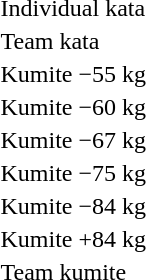<table>
<tr>
<td rowspan=2>Individual kata</td>
<td rowspan=2></td>
<td rowspan=2></td>
<td></td>
</tr>
<tr>
<td></td>
</tr>
<tr>
<td rowspan=2>Team kata</td>
<td rowspan=2></td>
<td rowspan=2></td>
<td></td>
</tr>
<tr>
<td></td>
</tr>
<tr>
<td rowspan=2>Kumite −55 kg</td>
<td rowspan=2></td>
<td rowspan=2></td>
<td></td>
</tr>
<tr>
<td></td>
</tr>
<tr>
<td rowspan=2>Kumite −60 kg</td>
<td rowspan=2></td>
<td rowspan=2></td>
<td></td>
</tr>
<tr>
<td></td>
</tr>
<tr>
<td rowspan=2>Kumite −67 kg</td>
<td rowspan=2></td>
<td rowspan=2></td>
<td></td>
</tr>
<tr>
<td></td>
</tr>
<tr>
<td rowspan=2>Kumite −75 kg</td>
<td rowspan=2></td>
<td rowspan=2></td>
<td></td>
</tr>
<tr>
<td></td>
</tr>
<tr>
<td rowspan=2>Kumite −84 kg</td>
<td rowspan=2></td>
<td rowspan=2></td>
<td></td>
</tr>
<tr>
<td></td>
</tr>
<tr>
<td rowspan=2>Kumite +84 kg</td>
<td rowspan=2></td>
<td rowspan=2></td>
<td></td>
</tr>
<tr>
<td></td>
</tr>
<tr>
<td rowspan=2>Team kumite</td>
<td rowspan=2></td>
<td rowspan=2></td>
<td></td>
</tr>
<tr>
<td></td>
</tr>
</table>
